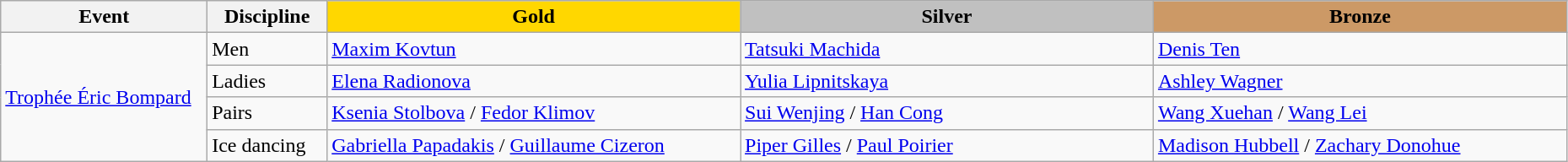<table class="wikitable" style="width:98%;">
<tr>
<th style="width:10%;">Event</th>
<th style="width:5%;">Discipline</th>
<td style="text-align:center; width:20%; background:gold;"><strong>Gold</strong></td>
<td style="text-align:center; width:20%; background:silver;"><strong>Silver</strong></td>
<td style="text-align:center; width:20%; background:#c96;"><strong>Bronze</strong></td>
</tr>
<tr>
<td rowspan=4><a href='#'>Trophée Éric Bompard</a></td>
<td>Men</td>
<td> <a href='#'>Maxim Kovtun</a></td>
<td> <a href='#'>Tatsuki Machida</a></td>
<td> <a href='#'>Denis Ten</a></td>
</tr>
<tr>
<td>Ladies</td>
<td> <a href='#'>Elena Radionova</a></td>
<td> <a href='#'>Yulia Lipnitskaya</a></td>
<td> <a href='#'>Ashley Wagner</a></td>
</tr>
<tr>
<td>Pairs</td>
<td> <a href='#'>Ksenia Stolbova</a> / <a href='#'>Fedor Klimov</a></td>
<td> <a href='#'>Sui Wenjing</a> / <a href='#'>Han Cong</a></td>
<td> <a href='#'>Wang Xuehan</a> / <a href='#'>Wang Lei</a></td>
</tr>
<tr>
<td>Ice dancing</td>
<td> <a href='#'>Gabriella Papadakis</a> / <a href='#'>Guillaume Cizeron</a></td>
<td> <a href='#'>Piper Gilles</a> / <a href='#'>Paul Poirier</a></td>
<td> <a href='#'>Madison Hubbell</a> / <a href='#'>Zachary Donohue</a></td>
</tr>
</table>
